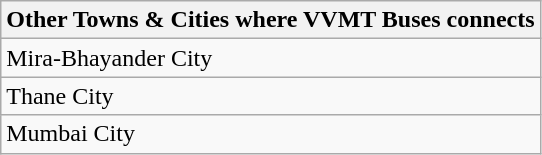<table class="wikitable">
<tr>
<th colspan="3">Other Towns & Cities where VVMT Buses connects</th>
</tr>
<tr>
<td>Mira-Bhayander City</td>
</tr>
<tr>
<td>Thane City</td>
</tr>
<tr>
<td>Mumbai City</td>
</tr>
</table>
